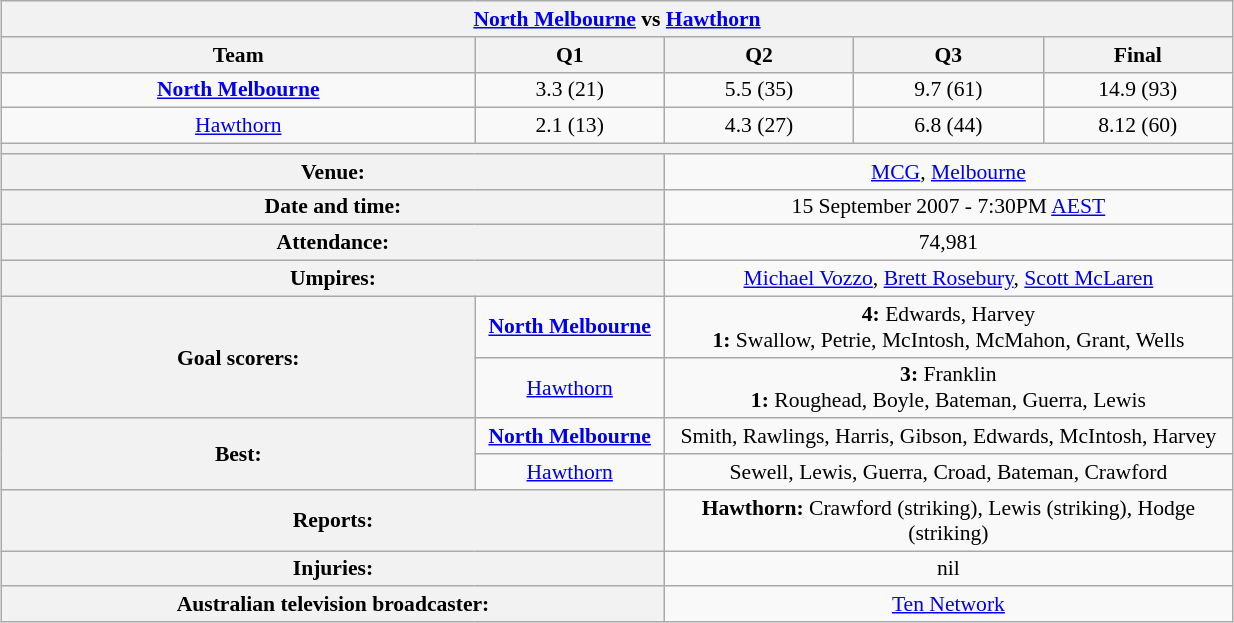<table class="wikitable" style="margin:1em auto; font-size:90%; text-align:center; width:65%;">
<tr>
<th colspan="5"><strong><a href='#'>North Melbourne</a></strong> vs <a href='#'>Hawthorn</a></th>
</tr>
<tr>
<th width=25%>Team</th>
<th width=10%>Q1</th>
<th width=10%>Q2</th>
<th width=10%>Q3</th>
<th width=10%>Final</th>
</tr>
<tr>
<td><strong><a href='#'>North Melbourne</a></strong></td>
<td>3.3 (21)</td>
<td>5.5 (35)</td>
<td>9.7 (61)</td>
<td>14.9 (93)</td>
</tr>
<tr>
<td><a href='#'>Hawthorn</a></td>
<td>2.1 (13)</td>
<td>4.3 (27)</td>
<td>6.8 (44)</td>
<td>8.12 (60)</td>
</tr>
<tr>
<th colspan="5"></th>
</tr>
<tr>
<th colspan="2">Venue:</th>
<td colspan="3"><a href='#'>MCG</a>, <a href='#'>Melbourne</a></td>
</tr>
<tr>
<th colspan="2">Date and time:</th>
<td colspan="3">15 September 2007 - 7:30PM <a href='#'>AEST</a></td>
</tr>
<tr>
<th colspan="2">Attendance:</th>
<td colspan="3">74,981</td>
</tr>
<tr>
<th colspan="2">Umpires:</th>
<td colspan="3"><a href='#'>Michael Vozzo</a>, <a href='#'>Brett Rosebury</a>, <a href='#'>Scott McLaren</a></td>
</tr>
<tr>
<th rowspan="2">Goal scorers:</th>
<td><strong><a href='#'>North Melbourne</a></strong></td>
<td colspan="3"><strong>4:</strong> Edwards, Harvey<br><strong>1:</strong> Swallow, Petrie, McIntosh, McMahon, Grant, Wells</td>
</tr>
<tr>
<td><a href='#'>Hawthorn</a></td>
<td colspan="3"><strong>3:</strong> Franklin<br><strong>1:</strong> Roughead, Boyle, Bateman, Guerra, Lewis</td>
</tr>
<tr>
<th rowspan="2">Best:</th>
<td><strong><a href='#'>North Melbourne</a></strong></td>
<td colspan="3">Smith, Rawlings, Harris, Gibson, Edwards, McIntosh, Harvey</td>
</tr>
<tr>
<td><a href='#'>Hawthorn</a></td>
<td colspan="3">Sewell, Lewis, Guerra, Croad, Bateman, Crawford</td>
</tr>
<tr>
<th colspan="2">Reports:</th>
<td colspan="3"><strong>Hawthorn:</strong> Crawford (striking), Lewis (striking), Hodge (striking)</td>
</tr>
<tr>
<th colspan="2">Injuries:</th>
<td colspan="3">nil</td>
</tr>
<tr>
<th colspan="2">Australian television broadcaster:</th>
<td colspan="3"><a href='#'>Ten Network</a></td>
</tr>
</table>
